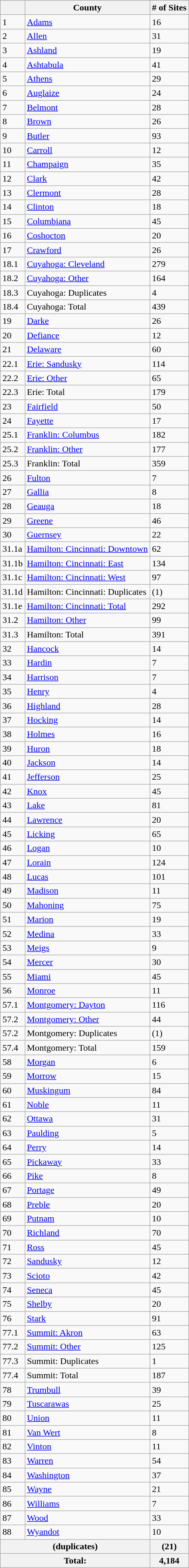<table width=100%>
<tr>
<td style="width:330px; vertical-align:top"><br>





</td>
<td style="width:330px; vertical-align:top" align="center"><br><table class="wikitable sortable">
<tr>
<th></th>
<th><strong>County</strong></th>
<th><strong># of Sites</strong></th>
</tr>
<tr ->
<td>1</td>
<td><a href='#'>Adams</a></td>
<td>16</td>
</tr>
<tr ->
<td>2</td>
<td><a href='#'>Allen</a></td>
<td>31</td>
</tr>
<tr ->
<td>3</td>
<td><a href='#'>Ashland</a></td>
<td>19</td>
</tr>
<tr ->
<td>4</td>
<td><a href='#'>Ashtabula</a></td>
<td>41</td>
</tr>
<tr ->
<td>5</td>
<td><a href='#'>Athens</a></td>
<td>29</td>
</tr>
<tr ->
<td>6</td>
<td><a href='#'>Auglaize</a></td>
<td>24</td>
</tr>
<tr ->
<td>7</td>
<td><a href='#'>Belmont</a></td>
<td>28</td>
</tr>
<tr ->
<td>8</td>
<td><a href='#'>Brown</a></td>
<td>26</td>
</tr>
<tr ->
<td>9</td>
<td><a href='#'>Butler</a></td>
<td>93</td>
</tr>
<tr ->
<td>10</td>
<td><a href='#'>Carroll</a></td>
<td>12</td>
</tr>
<tr ->
<td>11</td>
<td><a href='#'>Champaign</a></td>
<td>35</td>
</tr>
<tr ->
<td>12</td>
<td><a href='#'>Clark</a></td>
<td>42</td>
</tr>
<tr ->
<td>13</td>
<td><a href='#'>Clermont</a></td>
<td>28</td>
</tr>
<tr ->
<td>14</td>
<td><a href='#'>Clinton</a></td>
<td>18</td>
</tr>
<tr ->
<td>15</td>
<td><a href='#'>Columbiana</a></td>
<td>45</td>
</tr>
<tr ->
<td>16</td>
<td><a href='#'>Coshocton</a></td>
<td>20</td>
</tr>
<tr ->
<td>17</td>
<td><a href='#'>Crawford</a></td>
<td>26</td>
</tr>
<tr ->
<td>18.1</td>
<td><a href='#'>Cuyahoga: Cleveland</a></td>
<td>279</td>
</tr>
<tr ->
<td>18.2</td>
<td><a href='#'>Cuyahoga: Other</a></td>
<td>164</td>
</tr>
<tr ->
<td>18.3</td>
<td>Cuyahoga: Duplicates</td>
<td>4</td>
</tr>
<tr ->
<td>18.4</td>
<td>Cuyahoga: Total</td>
<td>439</td>
</tr>
<tr ->
<td>19</td>
<td><a href='#'>Darke</a></td>
<td>26</td>
</tr>
<tr ->
<td>20</td>
<td><a href='#'>Defiance</a></td>
<td>12</td>
</tr>
<tr ->
<td>21</td>
<td><a href='#'>Delaware</a></td>
<td>60</td>
</tr>
<tr ->
<td>22.1</td>
<td><a href='#'>Erie: Sandusky</a></td>
<td>114</td>
</tr>
<tr ->
<td>22.2</td>
<td><a href='#'>Erie: Other</a></td>
<td>65</td>
</tr>
<tr ->
<td>22.3</td>
<td>Erie: Total</td>
<td>179</td>
</tr>
<tr ->
<td>23</td>
<td><a href='#'>Fairfield</a></td>
<td>50</td>
</tr>
<tr ->
<td>24</td>
<td><a href='#'>Fayette</a></td>
<td>17</td>
</tr>
<tr ->
<td>25.1</td>
<td><a href='#'>Franklin: Columbus</a></td>
<td>182</td>
</tr>
<tr ->
<td>25.2</td>
<td><a href='#'>Franklin: Other</a></td>
<td>177</td>
</tr>
<tr ->
<td>25.3</td>
<td>Franklin: Total</td>
<td>359</td>
</tr>
<tr ->
<td>26</td>
<td><a href='#'>Fulton</a></td>
<td>7</td>
</tr>
<tr ->
<td>27</td>
<td><a href='#'>Gallia</a></td>
<td>8</td>
</tr>
<tr ->
<td>28</td>
<td><a href='#'>Geauga</a></td>
<td>18</td>
</tr>
<tr ->
<td>29</td>
<td><a href='#'>Greene</a></td>
<td>46</td>
</tr>
<tr ->
<td>30</td>
<td><a href='#'>Guernsey</a></td>
<td>22</td>
</tr>
<tr ->
<td>31.1a</td>
<td><a href='#'>Hamilton: Cincinnati: Downtown</a></td>
<td>62</td>
</tr>
<tr ->
<td>31.1b</td>
<td><a href='#'>Hamilton: Cincinnati: East</a></td>
<td>134</td>
</tr>
<tr ->
<td>31.1c</td>
<td><a href='#'>Hamilton: Cincinnati: West</a></td>
<td>97</td>
</tr>
<tr ->
<td>31.1d</td>
<td>Hamilton: Cincinnati: Duplicates</td>
<td>(1)</td>
</tr>
<tr ->
<td>31.1e</td>
<td><a href='#'>Hamilton: Cincinnati: Total</a></td>
<td>292</td>
</tr>
<tr ->
<td>31.2</td>
<td><a href='#'>Hamilton: Other</a></td>
<td>99</td>
</tr>
<tr ->
<td>31.3</td>
<td>Hamilton: Total</td>
<td>391</td>
</tr>
<tr ->
<td>32</td>
<td><a href='#'>Hancock</a></td>
<td>14</td>
</tr>
<tr ->
<td>33</td>
<td><a href='#'>Hardin</a></td>
<td>7</td>
</tr>
<tr ->
<td>34</td>
<td><a href='#'>Harrison</a></td>
<td>7</td>
</tr>
<tr ->
<td>35</td>
<td><a href='#'>Henry</a></td>
<td>4</td>
</tr>
<tr ->
<td>36</td>
<td><a href='#'>Highland</a></td>
<td>28</td>
</tr>
<tr ->
<td>37</td>
<td><a href='#'>Hocking</a></td>
<td>14</td>
</tr>
<tr ->
<td>38</td>
<td><a href='#'>Holmes</a></td>
<td>16</td>
</tr>
<tr ->
<td>39</td>
<td><a href='#'>Huron</a></td>
<td>18</td>
</tr>
<tr ->
<td>40</td>
<td><a href='#'>Jackson</a></td>
<td>14</td>
</tr>
<tr ->
<td>41</td>
<td><a href='#'>Jefferson</a></td>
<td>25</td>
</tr>
<tr ->
<td>42</td>
<td><a href='#'>Knox</a></td>
<td>45</td>
</tr>
<tr ->
<td>43</td>
<td><a href='#'>Lake</a></td>
<td>81</td>
</tr>
<tr ->
<td>44</td>
<td><a href='#'>Lawrence</a></td>
<td>20</td>
</tr>
<tr ->
<td>45</td>
<td><a href='#'>Licking</a></td>
<td>65</td>
</tr>
<tr ->
<td>46</td>
<td><a href='#'>Logan</a></td>
<td>10</td>
</tr>
<tr ->
<td>47</td>
<td><a href='#'>Lorain</a></td>
<td>124</td>
</tr>
<tr ->
<td>48</td>
<td><a href='#'>Lucas</a></td>
<td>101</td>
</tr>
<tr ->
<td>49</td>
<td><a href='#'>Madison</a></td>
<td>11</td>
</tr>
<tr ->
<td>50</td>
<td><a href='#'>Mahoning</a></td>
<td>75</td>
</tr>
<tr ->
<td>51</td>
<td><a href='#'>Marion</a></td>
<td>19</td>
</tr>
<tr ->
<td>52</td>
<td><a href='#'>Medina</a></td>
<td>33</td>
</tr>
<tr ->
<td>53</td>
<td><a href='#'>Meigs</a></td>
<td>9</td>
</tr>
<tr ->
<td>54</td>
<td><a href='#'>Mercer</a></td>
<td>30</td>
</tr>
<tr ->
<td>55</td>
<td><a href='#'>Miami</a></td>
<td>45</td>
</tr>
<tr ->
<td>56</td>
<td><a href='#'>Monroe</a></td>
<td>11</td>
</tr>
<tr ->
<td>57.1</td>
<td><a href='#'>Montgomery: Dayton</a></td>
<td>116</td>
</tr>
<tr ->
<td>57.2</td>
<td><a href='#'>Montgomery: Other</a></td>
<td>44</td>
</tr>
<tr ->
<td>57.2</td>
<td>Montgomery: Duplicates</td>
<td>(1)</td>
</tr>
<tr ->
<td>57.4</td>
<td>Montgomery: Total</td>
<td>159</td>
</tr>
<tr ->
<td>58</td>
<td><a href='#'>Morgan</a></td>
<td>6</td>
</tr>
<tr ->
<td>59</td>
<td><a href='#'>Morrow</a></td>
<td>15</td>
</tr>
<tr ->
<td>60</td>
<td><a href='#'>Muskingum</a></td>
<td>84</td>
</tr>
<tr ->
<td>61</td>
<td><a href='#'>Noble</a></td>
<td>11</td>
</tr>
<tr ->
<td>62</td>
<td><a href='#'>Ottawa</a></td>
<td>31</td>
</tr>
<tr ->
<td>63</td>
<td><a href='#'>Paulding</a></td>
<td>5</td>
</tr>
<tr ->
<td>64</td>
<td><a href='#'>Perry</a></td>
<td>14</td>
</tr>
<tr ->
<td>65</td>
<td><a href='#'>Pickaway</a></td>
<td>33</td>
</tr>
<tr ->
<td>66</td>
<td><a href='#'>Pike</a></td>
<td>8</td>
</tr>
<tr ->
<td>67</td>
<td><a href='#'>Portage</a></td>
<td>49</td>
</tr>
<tr ->
<td>68</td>
<td><a href='#'>Preble</a></td>
<td>20</td>
</tr>
<tr ->
<td>69</td>
<td><a href='#'>Putnam</a></td>
<td>10</td>
</tr>
<tr ->
<td>70</td>
<td><a href='#'>Richland</a></td>
<td>70</td>
</tr>
<tr ->
<td>71</td>
<td><a href='#'>Ross</a></td>
<td>45</td>
</tr>
<tr ->
<td>72</td>
<td><a href='#'>Sandusky</a></td>
<td>12</td>
</tr>
<tr ->
<td>73</td>
<td><a href='#'>Scioto</a></td>
<td>42</td>
</tr>
<tr ->
<td>74</td>
<td><a href='#'>Seneca</a></td>
<td>45</td>
</tr>
<tr ->
<td>75</td>
<td><a href='#'>Shelby</a></td>
<td>20</td>
</tr>
<tr ->
<td>76</td>
<td><a href='#'>Stark</a></td>
<td>91</td>
</tr>
<tr ->
<td>77.1</td>
<td><a href='#'>Summit: Akron</a></td>
<td>63</td>
</tr>
<tr ->
<td>77.2</td>
<td><a href='#'>Summit: Other</a></td>
<td>125</td>
</tr>
<tr ->
<td>77.3</td>
<td>Summit: Duplicates</td>
<td>1</td>
</tr>
<tr ->
<td>77.4</td>
<td>Summit: Total</td>
<td>187</td>
</tr>
<tr ->
<td>78</td>
<td><a href='#'>Trumbull</a></td>
<td>39</td>
</tr>
<tr ->
<td>79</td>
<td><a href='#'>Tuscarawas</a></td>
<td>25</td>
</tr>
<tr ->
<td>80</td>
<td><a href='#'>Union</a></td>
<td>11</td>
</tr>
<tr ->
<td>81</td>
<td><a href='#'>Van Wert</a></td>
<td>8</td>
</tr>
<tr ->
<td>82</td>
<td><a href='#'>Vinton</a></td>
<td>11</td>
</tr>
<tr ->
<td>83</td>
<td><a href='#'>Warren</a></td>
<td>54</td>
</tr>
<tr ->
<td>84</td>
<td><a href='#'>Washington</a></td>
<td>37</td>
</tr>
<tr ->
<td>85</td>
<td><a href='#'>Wayne</a></td>
<td>21</td>
</tr>
<tr ->
<td>86</td>
<td><a href='#'>Williams</a></td>
<td>7</td>
</tr>
<tr ->
<td>87</td>
<td><a href='#'>Wood</a></td>
<td>33</td>
</tr>
<tr ->
<td>88</td>
<td><a href='#'>Wyandot</a></td>
<td>10</td>
</tr>
<tr class="sortbottom">
<th colspan="2">(duplicates)</th>
<th>(21)</th>
</tr>
<tr class="sortbottom">
<th colspan="2">Total:</th>
<th>4,184</th>
</tr>
</table>
</td>
<td style="width:330px; vertical-align:top"><br>





</td>
</tr>
</table>
